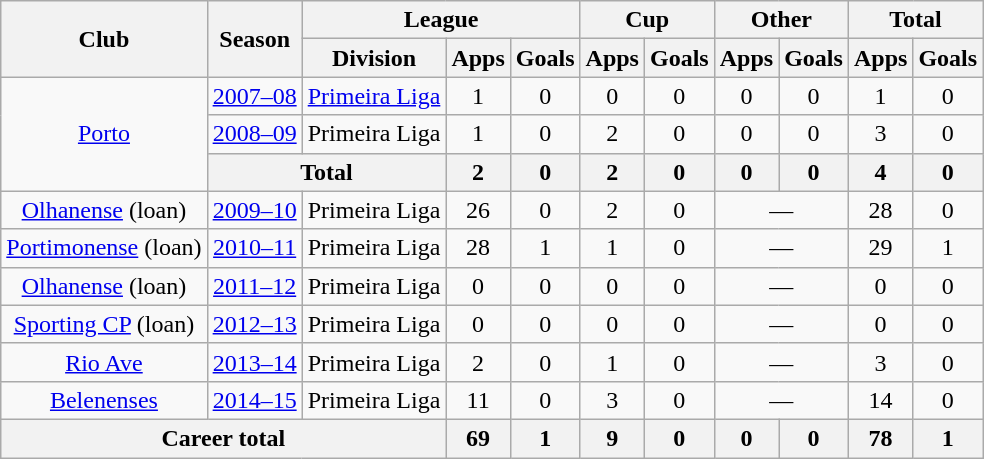<table class="wikitable" style="text-align: center;">
<tr>
<th rowspan="2">Club</th>
<th rowspan="2">Season</th>
<th colspan="3">League</th>
<th colspan="2">Cup</th>
<th colspan="2">Other</th>
<th colspan="2">Total</th>
</tr>
<tr>
<th>Division</th>
<th>Apps</th>
<th>Goals</th>
<th>Apps</th>
<th>Goals</th>
<th>Apps</th>
<th>Goals</th>
<th>Apps</th>
<th>Goals</th>
</tr>
<tr>
<td rowspan="3"><a href='#'>Porto</a></td>
<td><a href='#'>2007–08</a></td>
<td><a href='#'>Primeira Liga</a></td>
<td>1</td>
<td>0</td>
<td>0</td>
<td>0</td>
<td>0</td>
<td>0</td>
<td>1</td>
<td>0</td>
</tr>
<tr>
<td><a href='#'>2008–09</a></td>
<td>Primeira Liga</td>
<td>1</td>
<td>0</td>
<td>2</td>
<td>0</td>
<td>0</td>
<td>0</td>
<td>3</td>
<td>0</td>
</tr>
<tr>
<th colspan="2">Total</th>
<th>2</th>
<th>0</th>
<th>2</th>
<th>0</th>
<th>0</th>
<th>0</th>
<th>4</th>
<th>0</th>
</tr>
<tr>
<td><a href='#'>Olhanense</a> (loan)</td>
<td><a href='#'>2009–10</a></td>
<td>Primeira Liga</td>
<td>26</td>
<td>0</td>
<td>2</td>
<td>0</td>
<td colspan="2">—</td>
<td>28</td>
<td>0</td>
</tr>
<tr>
<td><a href='#'>Portimonense</a> (loan)</td>
<td><a href='#'>2010–11</a></td>
<td>Primeira Liga</td>
<td>28</td>
<td>1</td>
<td>1</td>
<td>0</td>
<td colspan="2">—</td>
<td>29</td>
<td>1</td>
</tr>
<tr>
<td><a href='#'>Olhanense</a> (loan)</td>
<td><a href='#'>2011–12</a></td>
<td>Primeira Liga</td>
<td>0</td>
<td>0</td>
<td>0</td>
<td>0</td>
<td colspan="2">—</td>
<td>0</td>
<td>0</td>
</tr>
<tr>
<td><a href='#'>Sporting CP</a> (loan)</td>
<td><a href='#'>2012–13</a></td>
<td>Primeira Liga</td>
<td>0</td>
<td>0</td>
<td>0</td>
<td>0</td>
<td colspan="2">—</td>
<td>0</td>
<td>0</td>
</tr>
<tr>
<td><a href='#'>Rio Ave</a></td>
<td><a href='#'>2013–14</a></td>
<td>Primeira Liga</td>
<td>2</td>
<td>0</td>
<td>1</td>
<td>0</td>
<td colspan="2">—</td>
<td>3</td>
<td>0</td>
</tr>
<tr>
<td><a href='#'>Belenenses</a></td>
<td><a href='#'>2014–15</a></td>
<td>Primeira Liga</td>
<td>11</td>
<td>0</td>
<td>3</td>
<td>0</td>
<td colspan="2">—</td>
<td>14</td>
<td>0</td>
</tr>
<tr>
<th colspan="3">Career total</th>
<th>69</th>
<th>1</th>
<th>9</th>
<th>0</th>
<th>0</th>
<th>0</th>
<th>78</th>
<th>1</th>
</tr>
</table>
